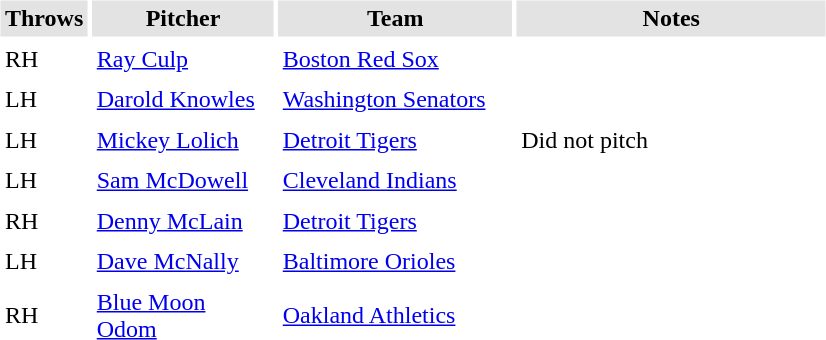<table border="0" cellspacing="3" cellpadding="3">
<tr style="background: #e3e3e3;">
<th width="50">Throws</th>
<th style="width:115px;">Pitcher</th>
<th style="width:150px;">Team</th>
<th style="width:200px;">Notes</th>
</tr>
<tr>
<td>RH</td>
<td><a href='#'>Ray Culp</a></td>
<td><a href='#'>Boston Red Sox</a></td>
<td></td>
</tr>
<tr>
<td>LH</td>
<td><a href='#'>Darold Knowles</a></td>
<td><a href='#'>Washington Senators</a></td>
<td></td>
</tr>
<tr>
<td>LH</td>
<td><a href='#'>Mickey Lolich</a></td>
<td><a href='#'>Detroit Tigers</a></td>
<td>Did not pitch</td>
</tr>
<tr>
<td>LH</td>
<td><a href='#'>Sam McDowell</a></td>
<td><a href='#'>Cleveland Indians</a></td>
<td></td>
</tr>
<tr>
<td>RH</td>
<td><a href='#'>Denny McLain</a></td>
<td><a href='#'>Detroit Tigers</a></td>
<td></td>
</tr>
<tr>
<td>LH</td>
<td><a href='#'>Dave McNally</a></td>
<td><a href='#'>Baltimore Orioles</a></td>
<td></td>
</tr>
<tr>
<td>RH</td>
<td><a href='#'>Blue Moon Odom</a></td>
<td><a href='#'>Oakland Athletics</a></td>
<td></td>
</tr>
</table>
